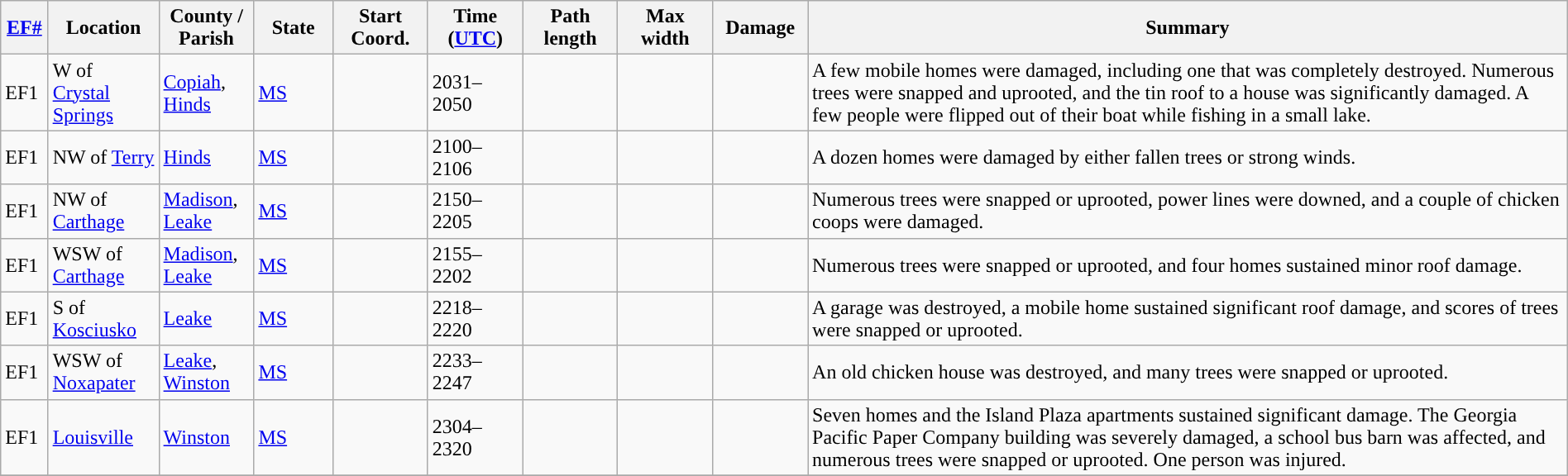<table class="wikitable sortable" style="width:100%;">
<tr>
<th scope="col" width="3%" align="center"><a href='#'>EF#</a></th>
<th scope="col" width="7%" align="center" class="unsortable">Location</th>
<th scope="col" width="6%" align="center" class="unsortable">County / Parish</th>
<th scope="col" width="5%" align="center">State</th>
<th scope="col" width="6%" align="center">Start Coord.</th>
<th scope="col" width="6%" align="center">Time (<a href='#'>UTC</a>)</th>
<th scope="col" width="6%" align="center">Path length</th>
<th scope="col" width="6%" align="center">Max width</th>
<th scope="col" width="6%" align="center">Damage</th>
<th scope="col" width="48%" class="unsortable" align="center">Summary</th>
</tr>
<tr>
<td>EF1</td>
<td>W of <a href='#'>Crystal Springs</a></td>
<td><a href='#'>Copiah</a>, <a href='#'>Hinds</a></td>
<td><a href='#'>MS</a></td>
<td></td>
<td>2031–2050</td>
<td></td>
<td></td>
<td></td>
<td>A few mobile homes were damaged, including one that was completely destroyed. Numerous trees were snapped and uprooted, and the tin roof to a house was significantly damaged. A few people were flipped out of their boat while fishing in a small lake.</td>
</tr>
<tr>
<td>EF1</td>
<td>NW of <a href='#'>Terry</a></td>
<td><a href='#'>Hinds</a></td>
<td><a href='#'>MS</a></td>
<td></td>
<td>2100–2106</td>
<td></td>
<td></td>
<td></td>
<td>A dozen homes were damaged by either fallen trees or strong winds.</td>
</tr>
<tr>
<td>EF1</td>
<td>NW of <a href='#'>Carthage</a></td>
<td><a href='#'>Madison</a>, <a href='#'>Leake</a></td>
<td><a href='#'>MS</a></td>
<td></td>
<td>2150–2205</td>
<td></td>
<td></td>
<td></td>
<td>Numerous trees were snapped or uprooted, power lines were downed, and a couple of chicken coops were damaged.</td>
</tr>
<tr>
<td>EF1</td>
<td>WSW of <a href='#'>Carthage</a></td>
<td><a href='#'>Madison</a>, <a href='#'>Leake</a></td>
<td><a href='#'>MS</a></td>
<td></td>
<td>2155–2202</td>
<td></td>
<td></td>
<td></td>
<td>Numerous trees were snapped or uprooted, and four homes sustained minor roof damage.</td>
</tr>
<tr>
<td>EF1</td>
<td>S of <a href='#'>Kosciusko</a></td>
<td><a href='#'>Leake</a></td>
<td><a href='#'>MS</a></td>
<td></td>
<td>2218–2220</td>
<td></td>
<td></td>
<td></td>
<td>A garage was destroyed, a mobile home sustained significant roof damage, and scores of trees were snapped or uprooted.</td>
</tr>
<tr>
<td>EF1</td>
<td>WSW of <a href='#'>Noxapater</a></td>
<td><a href='#'>Leake</a>, <a href='#'>Winston</a></td>
<td><a href='#'>MS</a></td>
<td></td>
<td>2233–2247</td>
<td></td>
<td></td>
<td></td>
<td>An old chicken house was destroyed, and many trees were snapped or uprooted.</td>
</tr>
<tr>
<td>EF1</td>
<td><a href='#'>Louisville</a></td>
<td><a href='#'>Winston</a></td>
<td><a href='#'>MS</a></td>
<td></td>
<td>2304–2320</td>
<td></td>
<td></td>
<td></td>
<td>Seven homes and the Island Plaza apartments sustained significant damage. The Georgia Pacific Paper Company building was severely damaged, a school bus barn was affected, and numerous trees were snapped or uprooted. One person was injured.</td>
</tr>
<tr>
</tr>
</table>
